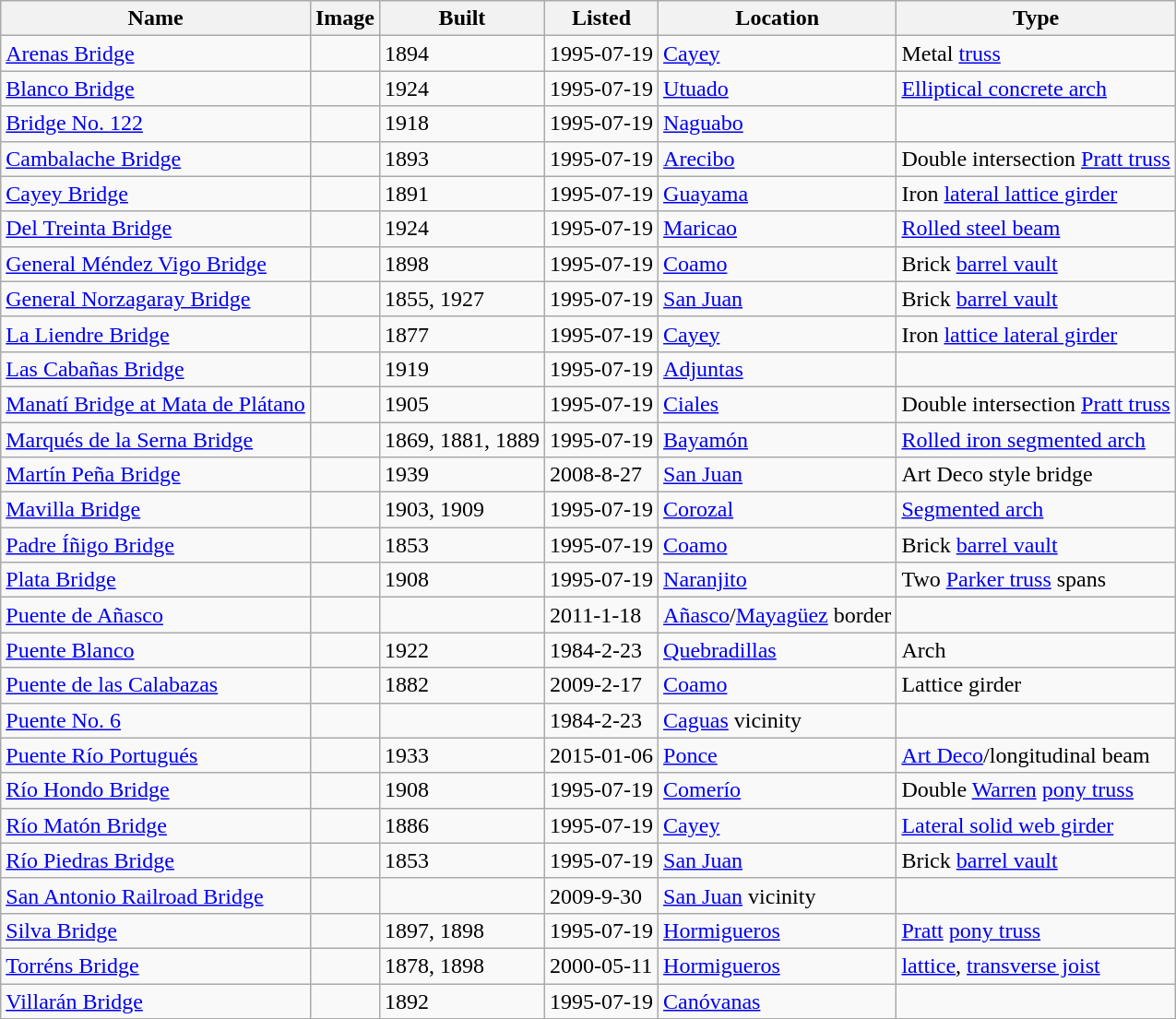<table class="wikitable sortable">
<tr>
<th>Name</th>
<th>Image</th>
<th>Built</th>
<th>Listed</th>
<th>Location</th>
<th>Type</th>
</tr>
<tr>
<td><a href='#'>Arenas Bridge</a></td>
<td></td>
<td>1894</td>
<td>1995-07-19</td>
<td><a href='#'>Cayey</a><br><small></small></td>
<td>Metal <a href='#'>truss</a></td>
</tr>
<tr>
<td><a href='#'>Blanco Bridge</a></td>
<td></td>
<td>1924</td>
<td>1995-07-19</td>
<td><a href='#'>Utuado</a></td>
<td><a href='#'>Elliptical concrete arch</a></td>
</tr>
<tr>
<td><a href='#'>Bridge No. 122</a></td>
<td></td>
<td>1918</td>
<td>1995-07-19</td>
<td><a href='#'>Naguabo</a><br><small></small></td>
<td></td>
</tr>
<tr>
<td><a href='#'>Cambalache Bridge</a></td>
<td></td>
<td>1893</td>
<td>1995-07-19</td>
<td><a href='#'>Arecibo</a><br><small></small></td>
<td>Double intersection <a href='#'>Pratt truss</a></td>
</tr>
<tr>
<td><a href='#'>Cayey Bridge</a></td>
<td></td>
<td>1891</td>
<td>1995-07-19</td>
<td><a href='#'>Guayama</a><br><small></small></td>
<td>Iron <a href='#'>lateral lattice girder</a></td>
</tr>
<tr>
<td><a href='#'>Del Treinta Bridge</a></td>
<td></td>
<td>1924</td>
<td>1995-07-19</td>
<td><a href='#'>Maricao</a></td>
<td><a href='#'>Rolled steel beam</a></td>
</tr>
<tr>
<td><a href='#'>General Méndez Vigo Bridge</a></td>
<td></td>
<td>1898</td>
<td>1995-07-19</td>
<td><a href='#'>Coamo</a></td>
<td>Brick <a href='#'>barrel vault</a></td>
</tr>
<tr>
<td><a href='#'>General Norzagaray Bridge</a></td>
<td></td>
<td>1855, 1927</td>
<td>1995-07-19</td>
<td><a href='#'>San Juan</a><br><small></small></td>
<td>Brick <a href='#'>barrel vault</a></td>
</tr>
<tr>
<td><a href='#'>La Liendre Bridge</a></td>
<td></td>
<td>1877</td>
<td>1995-07-19</td>
<td><a href='#'>Cayey</a><br><small></small></td>
<td>Iron <a href='#'>lattice lateral girder</a></td>
</tr>
<tr>
<td><a href='#'>Las Cabañas Bridge</a></td>
<td></td>
<td>1919</td>
<td>1995-07-19</td>
<td><a href='#'>Adjuntas</a></td>
<td></td>
</tr>
<tr>
<td><a href='#'>Manatí Bridge at Mata de Plátano</a></td>
<td></td>
<td>1905</td>
<td>1995-07-19</td>
<td><a href='#'>Ciales</a><br><small></small></td>
<td>Double intersection <a href='#'>Pratt truss</a></td>
</tr>
<tr>
<td><a href='#'>Marqués de la Serna Bridge</a></td>
<td></td>
<td>1869, 1881, 1889</td>
<td>1995-07-19</td>
<td><a href='#'>Bayamón</a><br><small></small></td>
<td><a href='#'>Rolled iron segmented arch</a></td>
</tr>
<tr>
<td><a href='#'>Martín Peña Bridge</a></td>
<td></td>
<td>1939</td>
<td>2008-8-27</td>
<td><a href='#'>San Juan</a><br> <small></small></td>
<td>Art Deco style bridge </td>
</tr>
<tr>
<td><a href='#'>Mavilla Bridge</a></td>
<td></td>
<td>1903, 1909</td>
<td>1995-07-19</td>
<td><a href='#'>Corozal</a></td>
<td><a href='#'>Segmented arch</a></td>
</tr>
<tr>
<td><a href='#'>Padre Íñigo Bridge</a></td>
<td></td>
<td>1853</td>
<td>1995-07-19</td>
<td><a href='#'>Coamo</a></td>
<td>Brick <a href='#'>barrel vault</a></td>
</tr>
<tr>
<td><a href='#'>Plata Bridge</a></td>
<td></td>
<td>1908</td>
<td>1995-07-19</td>
<td><a href='#'>Naranjito</a><br><small></small></td>
<td>Two <a href='#'>Parker truss</a> spans</td>
</tr>
<tr>
<td><a href='#'>Puente de Añasco</a></td>
<td></td>
<td></td>
<td>2011-1-18</td>
<td><a href='#'>Añasco</a>/<a href='#'>Mayagüez</a> border <br><small></small></td>
<td></td>
</tr>
<tr>
<td><a href='#'>Puente Blanco</a></td>
<td></td>
<td>1922</td>
<td>1984-2-23</td>
<td><a href='#'>Quebradillas</a><br><small></small></td>
<td>Arch</td>
</tr>
<tr>
<td><a href='#'>Puente de las Calabazas</a></td>
<td></td>
<td>1882</td>
<td>2009-2-17</td>
<td><a href='#'>Coamo</a><br></td>
<td>Lattice girder  </td>
</tr>
<tr>
<td><a href='#'>Puente No. 6</a></td>
<td></td>
<td></td>
<td>1984-2-23</td>
<td><a href='#'>Caguas</a> vicinity<br><small></small></td>
<td></td>
</tr>
<tr>
<td><a href='#'>Puente Río Portugués</a></td>
<td></td>
<td>1933</td>
<td>2015-01-06</td>
<td><a href='#'>Ponce</a><br><small></small></td>
<td><a href='#'>Art Deco</a>/longitudinal beam</td>
</tr>
<tr>
<td><a href='#'>Río Hondo Bridge</a></td>
<td></td>
<td>1908</td>
<td>1995-07-19</td>
<td><a href='#'>Comerío</a><br><small></small></td>
<td>Double <a href='#'>Warren</a> <a href='#'>pony truss</a></td>
</tr>
<tr>
<td><a href='#'>Río Matón Bridge</a></td>
<td></td>
<td>1886</td>
<td>1995-07-19</td>
<td><a href='#'>Cayey</a><br><small></small></td>
<td><a href='#'>Lateral solid web girder</a></td>
</tr>
<tr>
<td><a href='#'>Río Piedras Bridge</a></td>
<td></td>
<td>1853</td>
<td>1995-07-19</td>
<td><a href='#'>San Juan</a><br><small></small></td>
<td>Brick <a href='#'>barrel vault</a></td>
</tr>
<tr>
<td><a href='#'>San Antonio Railroad Bridge</a></td>
<td></td>
<td></td>
<td>2009-9-30</td>
<td><a href='#'>San Juan</a> vicinity<br><small></small></td>
<td></td>
</tr>
<tr>
<td><a href='#'>Silva Bridge</a></td>
<td></td>
<td>1897, 1898</td>
<td>1995-07-19</td>
<td><a href='#'>Hormigueros</a></td>
<td><a href='#'>Pratt</a> <a href='#'>pony truss</a></td>
</tr>
<tr>
<td><a href='#'>Torréns Bridge</a></td>
<td></td>
<td>1878, 1898</td>
<td>2000-05-11</td>
<td><a href='#'>Hormigueros</a></td>
<td><a href='#'>lattice</a>, <a href='#'>transverse joist</a></td>
</tr>
<tr>
<td><a href='#'>Villarán Bridge</a></td>
<td></td>
<td>1892</td>
<td>1995-07-19</td>
<td><a href='#'>Canóvanas</a><br><small></small></td>
<td></td>
</tr>
</table>
